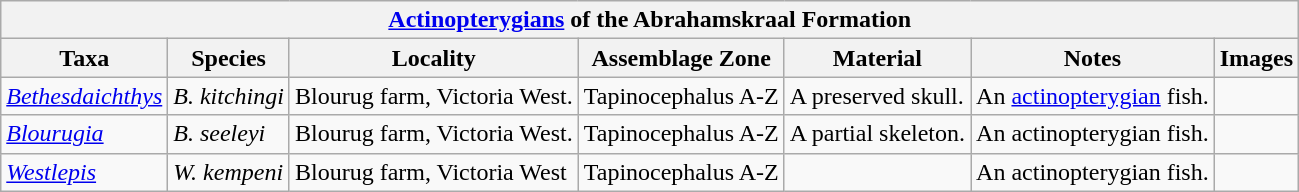<table class="wikitable" align="center">
<tr>
<th colspan="7" align="center"><strong><a href='#'>Actinopterygians</a></strong> of the Abrahamskraal Formation</th>
</tr>
<tr>
<th>Taxa</th>
<th>Species</th>
<th>Locality</th>
<th>Assemblage Zone</th>
<th>Material</th>
<th>Notes</th>
<th>Images</th>
</tr>
<tr>
<td><em><a href='#'>Bethesdaichthys</a></em></td>
<td><em>B. kitchingi</em></td>
<td>Blourug farm, Victoria West.</td>
<td>Tapinocephalus A-Z</td>
<td>A preserved skull.</td>
<td>An <a href='#'>actinopterygian</a> fish.</td>
<td></td>
</tr>
<tr>
<td><em><a href='#'>Blourugia</a></em></td>
<td><em>B. seeleyi</em></td>
<td>Blourug farm, Victoria West.</td>
<td>Tapinocephalus A-Z</td>
<td>A partial skeleton.</td>
<td>An actinopterygian fish.</td>
<td></td>
</tr>
<tr>
<td><em><a href='#'>Westlepis</a></em></td>
<td><em>W. kempeni</em></td>
<td>Blourug farm, Victoria West</td>
<td>Tapinocephalus A-Z</td>
<td></td>
<td>An actinopterygian fish.</td>
<td></td>
</tr>
</table>
